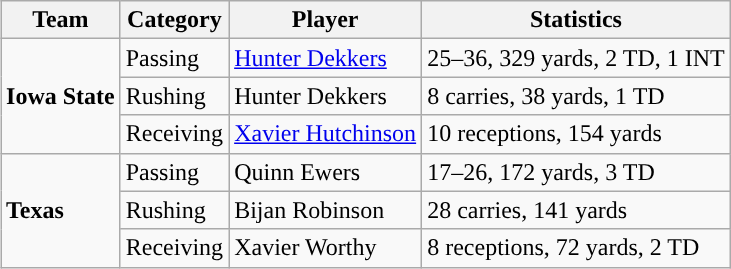<table class="wikitable" style="float: right;">
<tr>
<th>Team</th>
<th>Category</th>
<th>Player</th>
<th>Statistics</th>
</tr>
<tr>
<td rowspan=3><strong>Iowa State</strong></td>
<td>Passing</td>
<td><a href='#'>Hunter Dekkers</a></td>
<td>25–36, 329 yards, 2 TD, 1 INT</td>
</tr>
<tr>
<td>Rushing</td>
<td>Hunter Dekkers</td>
<td>8 carries, 38 yards, 1 TD</td>
</tr>
<tr>
<td>Receiving</td>
<td><a href='#'>Xavier Hutchinson</a></td>
<td>10 receptions, 154 yards</td>
</tr>
<tr>
<td rowspan=3><strong>Texas</strong></td>
<td>Passing</td>
<td>Quinn Ewers</td>
<td>17–26, 172 yards, 3 TD</td>
</tr>
<tr>
<td>Rushing</td>
<td>Bijan Robinson</td>
<td>28 carries, 141 yards</td>
</tr>
<tr>
<td>Receiving</td>
<td>Xavier Worthy</td>
<td>8 receptions, 72 yards, 2 TD</td>
</tr>
</table>
